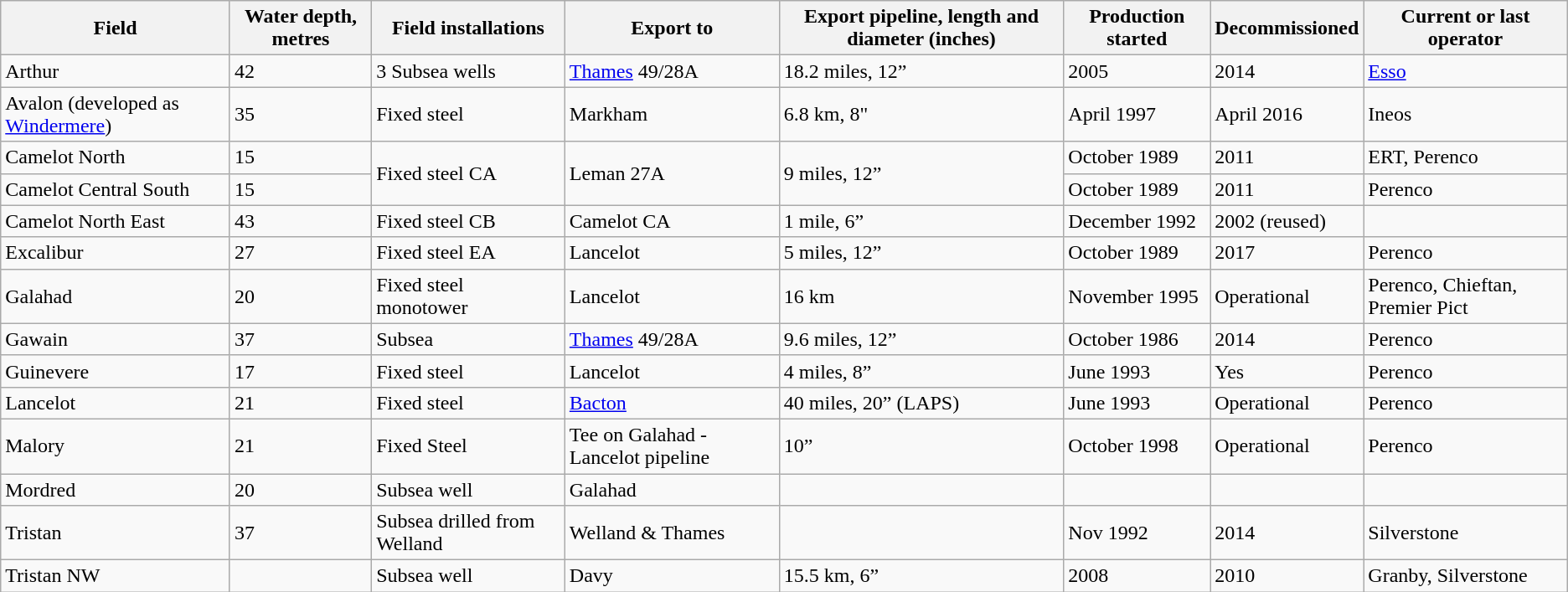<table class="wikitable">
<tr>
<th>Field</th>
<th>Water  depth, metres</th>
<th>Field  installations</th>
<th>Export  to</th>
<th>Export  pipeline, length and diameter (inches)</th>
<th>Production  started</th>
<th>Decommissioned</th>
<th>Current  or last operator</th>
</tr>
<tr>
<td>Arthur</td>
<td>42</td>
<td>3  Subsea wells</td>
<td><a href='#'>Thames</a>  49/28A</td>
<td>18.2  miles, 12”</td>
<td>2005</td>
<td>2014</td>
<td><a href='#'>Esso</a></td>
</tr>
<tr>
<td>Avalon (developed as <a href='#'>Windermere</a>)</td>
<td>35</td>
<td>Fixed steel</td>
<td>Markham</td>
<td>6.8 km, 8"</td>
<td>April 1997</td>
<td>April 2016</td>
<td>Ineos</td>
</tr>
<tr>
<td>Camelot  North</td>
<td>15</td>
<td rowspan="2">Fixed  steel CA</td>
<td rowspan="2">Leman  27A</td>
<td rowspan="2">9  miles, 12”</td>
<td>October  1989</td>
<td>2011</td>
<td>ERT,  Perenco</td>
</tr>
<tr>
<td>Camelot  Central South</td>
<td>15</td>
<td>October  1989</td>
<td>2011</td>
<td>Perenco</td>
</tr>
<tr>
<td>Camelot  North East</td>
<td>43</td>
<td>Fixed  steel CB</td>
<td>Camelot  CA</td>
<td>1  mile, 6”</td>
<td>December  1992</td>
<td>2002  (reused)</td>
<td></td>
</tr>
<tr>
<td>Excalibur</td>
<td>27</td>
<td>Fixed  steel EA</td>
<td>Lancelot</td>
<td>5  miles, 12”</td>
<td>October  1989</td>
<td>2017</td>
<td>Perenco</td>
</tr>
<tr>
<td>Galahad</td>
<td>20</td>
<td>Fixed  steel monotower</td>
<td>Lancelot</td>
<td>16  km</td>
<td>November  1995</td>
<td>Operational</td>
<td>Perenco,  Chieftan, Premier Pict</td>
</tr>
<tr>
<td>Gawain</td>
<td>37</td>
<td>Subsea</td>
<td><a href='#'>Thames</a>  49/28A</td>
<td>9.6  miles, 12”</td>
<td>October  1986</td>
<td>2014</td>
<td>Perenco</td>
</tr>
<tr>
<td>Guinevere</td>
<td>17</td>
<td>Fixed  steel</td>
<td>Lancelot</td>
<td>4  miles, 8”</td>
<td>June  1993</td>
<td>Yes</td>
<td>Perenco</td>
</tr>
<tr>
<td>Lancelot</td>
<td>21</td>
<td>Fixed  steel</td>
<td><a href='#'>Bacton</a></td>
<td>40  miles, 20” (LAPS)</td>
<td>June  1993</td>
<td>Operational</td>
<td>Perenco</td>
</tr>
<tr>
<td>Malory</td>
<td>21</td>
<td>Fixed  Steel</td>
<td>Tee  on Galahad -Lancelot pipeline</td>
<td>10”</td>
<td>October  1998</td>
<td>Operational</td>
<td>Perenco</td>
</tr>
<tr>
<td>Mordred</td>
<td>20</td>
<td>Subsea well</td>
<td>Galahad</td>
<td></td>
<td></td>
<td></td>
<td></td>
</tr>
<tr>
<td>Tristan</td>
<td>37</td>
<td>Subsea  drilled from Welland</td>
<td>Welland  & Thames</td>
<td></td>
<td>Nov  1992</td>
<td>2014</td>
<td>Silverstone</td>
</tr>
<tr>
<td>Tristan  NW</td>
<td></td>
<td>Subsea well</td>
<td>Davy</td>
<td>15.5 km, 6”</td>
<td>2008</td>
<td>2010</td>
<td>Granby,  Silverstone</td>
</tr>
</table>
